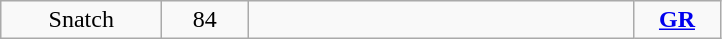<table class="wikitable" style="text-align:center;">
<tr>
<td width="100">Snatch</td>
<td width="50">84</td>
<td width="250" align="left"></td>
<td width="50"><strong><a href='#'>GR</a></strong></td>
</tr>
</table>
